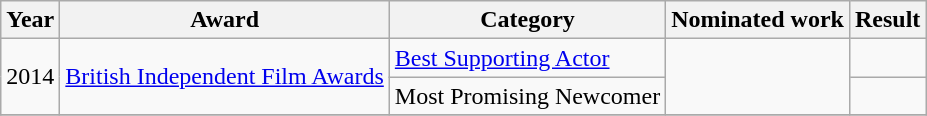<table class="wikitable">
<tr>
<th>Year</th>
<th>Award</th>
<th>Category</th>
<th>Nominated work</th>
<th>Result</th>
</tr>
<tr>
<td rowspan="2">2014</td>
<td rowspan="2"><a href='#'>British Independent Film Awards</a></td>
<td><a href='#'>Best Supporting Actor</a></td>
<td rowspan="2"></td>
<td></td>
</tr>
<tr>
<td>Most Promising Newcomer</td>
<td></td>
</tr>
<tr>
</tr>
</table>
